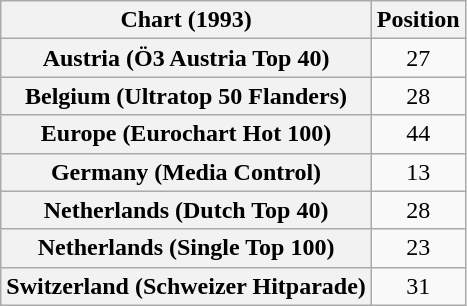<table class="wikitable sortable plainrowheaders">
<tr>
<th>Chart (1993)</th>
<th>Position</th>
</tr>
<tr>
<th scope="row">Austria (Ö3 Austria Top 40)</th>
<td align="center">27</td>
</tr>
<tr>
<th scope="row">Belgium (Ultratop 50 Flanders)</th>
<td align="center">28</td>
</tr>
<tr>
<th scope="row">Europe (Eurochart Hot 100)</th>
<td align="center">44</td>
</tr>
<tr>
<th scope="row">Germany (Media Control)</th>
<td align="center">13</td>
</tr>
<tr>
<th scope="row">Netherlands (Dutch Top 40)</th>
<td align="center">28</td>
</tr>
<tr>
<th scope="row">Netherlands (Single Top 100)</th>
<td align="center">23</td>
</tr>
<tr>
<th scope="row">Switzerland (Schweizer Hitparade)</th>
<td align="center">31</td>
</tr>
</table>
